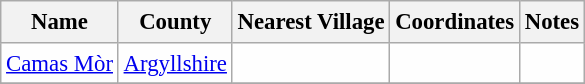<table class="wikitable sortable" style="table-layout:fixed;background-color:#FEFEFE;font-size:95%;padding:0.30em;line-height:1.35em;">
<tr>
<th scope="col">Name</th>
<th scope="col">County</th>
<th scope="col">Nearest Village</th>
<th scope="col" data-sort-type="number">Coordinates</th>
<th scope="col">Notes</th>
</tr>
<tr>
<td><a href='#'>Camas Mòr</a></td>
<td><a href='#'>Argyllshire</a></td>
<td></td>
<td></td>
<td></td>
</tr>
<tr>
</tr>
</table>
